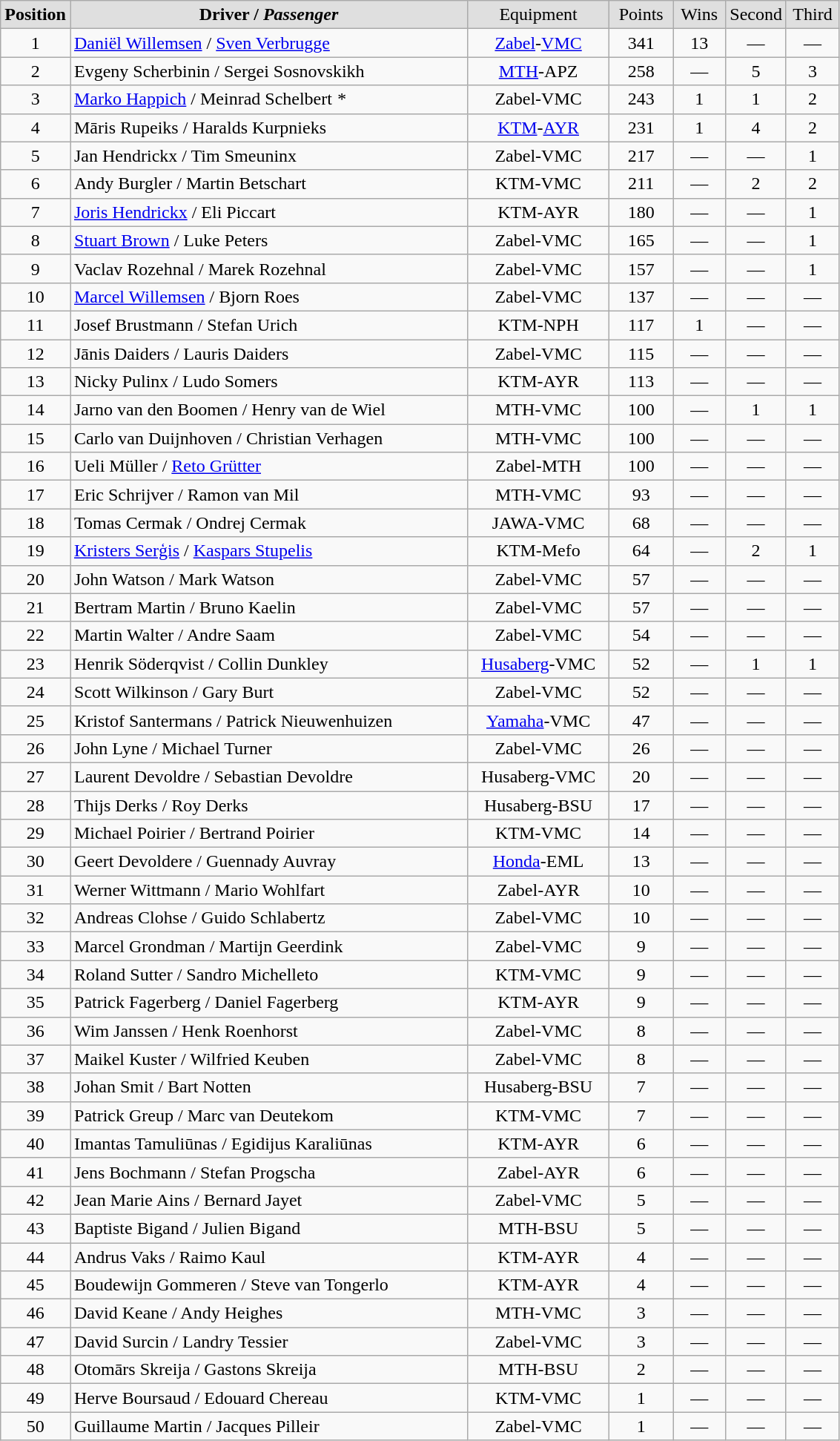<table class="wikitable">
<tr align="center" style="background:#dfdfdf;">
<td width="50"><strong>Position</strong></td>
<td width="350"><strong>Driver / <em>Passenger<strong><em></td>
<td width="120"></strong>Equipment<strong></td>
<td width="50"></strong>Points<strong></td>
<td width="40"></strong>Wins<strong></td>
<td width="40"></strong>Second<strong></td>
<td width="40"></strong>Third<strong></td>
</tr>
<tr align="center">
<td></strong>1<strong></td>
<td align="left"> <a href='#'>Daniël Willemsen</a> /  </em><a href='#'>Sven Verbrugge</a><em></td>
<td><a href='#'>Zabel</a>-<a href='#'>VMC</a></td>
<td>341</td>
<td>13</td>
<td>—</td>
<td>—</td>
</tr>
<tr align="center">
<td></strong>2<strong></td>
<td align="left"> Evgeny Scherbinin / </em>Sergei Sosnovskikh<em></td>
<td><a href='#'>MTH</a>-APZ</td>
<td>258</td>
<td>—</td>
<td>5</td>
<td>3</td>
</tr>
<tr align="center">
<td></strong>3<strong></td>
<td align="left"> <a href='#'>Marko Happich</a> /  </em>Meinrad Schelbert<em> *</td>
<td>Zabel-VMC</td>
<td>243</td>
<td>1</td>
<td>1</td>
<td>2</td>
</tr>
<tr align="center">
<td></strong>4<strong></td>
<td align="left"> Māris Rupeiks / </em>Haralds Kurpnieks<em></td>
<td><a href='#'>KTM</a>-<a href='#'>AYR</a></td>
<td>231</td>
<td>1</td>
<td>4</td>
<td>2</td>
</tr>
<tr align="center">
<td></strong>5<strong></td>
<td align="left"> Jan Hendrickx / </em>Tim Smeuninx<em></td>
<td>Zabel-VMC</td>
<td>217</td>
<td>—</td>
<td>—</td>
<td>1</td>
</tr>
<tr align="center">
<td></strong>6<strong></td>
<td align="left"> Andy Burgler / </em>Martin Betschart<em></td>
<td>KTM-VMC</td>
<td>211</td>
<td>—</td>
<td>2</td>
<td>2</td>
</tr>
<tr align="center">
<td></strong>7<strong></td>
<td align="left"> <a href='#'>Joris Hendrickx</a> / </em>Eli Piccart<em></td>
<td>KTM-AYR</td>
<td>180</td>
<td>—</td>
<td>—</td>
<td>1</td>
</tr>
<tr align="center">
<td></strong>8<strong></td>
<td align="left"> <a href='#'>Stuart Brown</a> / </em>Luke Peters<em></td>
<td>Zabel-VMC</td>
<td>165</td>
<td>—</td>
<td>—</td>
<td>1</td>
</tr>
<tr align="center">
<td></strong>9<strong></td>
<td align="left"> Vaclav Rozehnal / </em>Marek Rozehnal<em></td>
<td>Zabel-VMC</td>
<td>157</td>
<td>—</td>
<td>—</td>
<td>1</td>
</tr>
<tr align="center">
<td></strong>10<strong></td>
<td align="left"> <a href='#'>Marcel Willemsen</a> / </em>Bjorn Roes<em></td>
<td>Zabel-VMC</td>
<td>137</td>
<td>—</td>
<td>—</td>
<td>—</td>
</tr>
<tr align="center">
<td></strong>11<strong></td>
<td align="left"> Josef Brustmann / </em>Stefan Urich<em></td>
<td>KTM-NPH</td>
<td>117</td>
<td>1</td>
<td>—</td>
<td>—</td>
</tr>
<tr align="center">
<td></strong>12<strong></td>
<td align="left"> Jānis Daiders / </em>Lauris Daiders<em></td>
<td>Zabel-VMC</td>
<td>115</td>
<td>—</td>
<td>—</td>
<td>—</td>
</tr>
<tr align="center">
<td></strong>13<strong></td>
<td align="left"> Nicky Pulinx / </em>Ludo Somers<em></td>
<td>KTM-AYR</td>
<td>113</td>
<td>—</td>
<td>—</td>
<td>—</td>
</tr>
<tr align="center">
<td></strong>14<strong></td>
<td align="left"> Jarno van den Boomen / </em>Henry van de Wiel<em></td>
<td>MTH-VMC</td>
<td>100</td>
<td>—</td>
<td>1</td>
<td>1</td>
</tr>
<tr align="center">
<td></strong>15<strong></td>
<td align="left"> Carlo van Duijnhoven / </em>Christian Verhagen<em></td>
<td>MTH-VMC</td>
<td>100</td>
<td>—</td>
<td>—</td>
<td>—</td>
</tr>
<tr align="center">
<td></strong>16<strong></td>
<td align="left"> Ueli Müller / </em><a href='#'>Reto Grütter</a><em></td>
<td>Zabel-MTH</td>
<td>100</td>
<td>—</td>
<td>—</td>
<td>—</td>
</tr>
<tr align="center">
<td></strong>17<strong></td>
<td align="left"> Eric Schrijver / </em>Ramon van Mil<em></td>
<td>MTH-VMC</td>
<td>93</td>
<td>—</td>
<td>—</td>
<td>—</td>
</tr>
<tr align="center">
<td></strong>18<strong></td>
<td align="left"> Tomas Cermak / </em>Ondrej Cermak<em></td>
<td>JAWA-VMC</td>
<td>68</td>
<td>—</td>
<td>—</td>
<td>—</td>
</tr>
<tr align="center">
<td></strong>19<strong></td>
<td align="left"> <a href='#'>Kristers Serģis</a> / </em><a href='#'>Kaspars Stupelis</a><em></td>
<td>KTM-Mefo</td>
<td>64</td>
<td>—</td>
<td>2</td>
<td>1</td>
</tr>
<tr align="center">
<td></strong>20<strong></td>
<td align="left"> John Watson / </em>Mark Watson<em></td>
<td>Zabel-VMC</td>
<td>57</td>
<td>—</td>
<td>—</td>
<td>—</td>
</tr>
<tr align="center">
<td></strong>21<strong></td>
<td align="left"> Bertram Martin /  </em>Bruno Kaelin<em></td>
<td>Zabel-VMC</td>
<td>57</td>
<td>—</td>
<td>—</td>
<td>—</td>
</tr>
<tr align="center">
<td></strong>22<strong></td>
<td align="left"> Martin Walter / </em>Andre Saam<em></td>
<td>Zabel-VMC</td>
<td>54</td>
<td>—</td>
<td>—</td>
<td>—</td>
</tr>
<tr align="center">
<td></strong>23<strong></td>
<td align="left"> Henrik Söderqvist /  </em>Collin Dunkley <em></td>
<td><a href='#'>Husaberg</a>-VMC</td>
<td>52</td>
<td>—</td>
<td>1</td>
<td>1</td>
</tr>
<tr align="center">
<td></strong>24<strong></td>
<td align="left"> Scott Wilkinson / </em>Gary Burt<em></td>
<td>Zabel-VMC</td>
<td>52</td>
<td>—</td>
<td>—</td>
<td>—</td>
</tr>
<tr align="center">
<td></strong>25<strong></td>
<td align="left"> Kristof Santermans /  </em>Patrick Nieuwenhuizen<em></td>
<td><a href='#'>Yamaha</a>-VMC</td>
<td>47</td>
<td>—</td>
<td>—</td>
<td>—</td>
</tr>
<tr align="center">
<td></strong>26<strong></td>
<td align="left"> John Lyne / </em>Michael Turner<em></td>
<td>Zabel-VMC</td>
<td>26</td>
<td>—</td>
<td>—</td>
<td>—</td>
</tr>
<tr align="center">
<td></strong>27<strong></td>
<td align="left"> Laurent Devoldre / </em>Sebastian Devoldre<em></td>
<td>Husaberg-VMC</td>
<td>20</td>
<td>—</td>
<td>—</td>
<td>—</td>
</tr>
<tr align="center">
<td></strong>28<strong></td>
<td align="left"> Thijs Derks / </em>Roy Derks<em></td>
<td>Husaberg-BSU</td>
<td>17</td>
<td>—</td>
<td>—</td>
<td>—</td>
</tr>
<tr align="center">
<td></strong>29<strong></td>
<td align="left"> Michael Poirier / </em>Bertrand Poirier<em></td>
<td>KTM-VMC</td>
<td>14</td>
<td>—</td>
<td>—</td>
<td>—</td>
</tr>
<tr align="center">
<td></strong>30<strong></td>
<td align="left"> Geert Devoldere /  </em>Guennady Auvray<em></td>
<td><a href='#'>Honda</a>-EML</td>
<td>13</td>
<td>—</td>
<td>—</td>
<td>—</td>
</tr>
<tr align="center">
<td></strong>31<strong></td>
<td align="left"> Werner Wittmann / </em>Mario Wohlfart<em></td>
<td>Zabel-AYR</td>
<td>10</td>
<td>—</td>
<td>—</td>
<td>—</td>
</tr>
<tr align="center">
<td></strong>32<strong></td>
<td align="left"> Andreas Clohse / </em>Guido Schlabertz<em></td>
<td>Zabel-VMC</td>
<td>10</td>
<td>—</td>
<td>—</td>
<td>—</td>
</tr>
<tr align="center">
<td></strong>33<strong></td>
<td align="left"> Marcel Grondman / </em>Martijn Geerdink<em></td>
<td>Zabel-VMC</td>
<td>9</td>
<td>—</td>
<td>—</td>
<td>—</td>
</tr>
<tr align="center">
<td></strong>34<strong></td>
<td align="left"> Roland Sutter / </em>Sandro Michelleto<em></td>
<td>KTM-VMC</td>
<td>9</td>
<td>—</td>
<td>—</td>
<td>—</td>
</tr>
<tr align="center">
<td></strong>35<strong></td>
<td align="left"> Patrick Fagerberg / </em>Daniel Fagerberg<em></td>
<td>KTM-AYR</td>
<td>9</td>
<td>—</td>
<td>—</td>
<td>—</td>
</tr>
<tr align="center">
<td></strong>36<strong></td>
<td align="left"> Wim Janssen / </em>Henk Roenhorst<em></td>
<td>Zabel-VMC</td>
<td>8</td>
<td>—</td>
<td>—</td>
<td>—</td>
</tr>
<tr align="center">
<td></strong>37<strong></td>
<td align="left"> Maikel Kuster / </em>Wilfried Keuben<em></td>
<td>Zabel-VMC</td>
<td>8</td>
<td>—</td>
<td>—</td>
<td>—</td>
</tr>
<tr align="center">
<td></strong>38<strong></td>
<td align="left"> Johan Smit / </em>Bart Notten<em></td>
<td>Husaberg-BSU</td>
<td>7</td>
<td>—</td>
<td>—</td>
<td>—</td>
</tr>
<tr align="center">
<td></strong>39<strong></td>
<td align="left"> Patrick Greup / </em>Marc van Deutekom<em></td>
<td>KTM-VMC</td>
<td>7</td>
<td>—</td>
<td>—</td>
<td>—</td>
</tr>
<tr align="center">
<td></strong>40<strong></td>
<td align="left"> Imantas Tamuliūnas / </em>Egidijus Karaliūnas<em></td>
<td>KTM-AYR</td>
<td>6</td>
<td>—</td>
<td>—</td>
<td>—</td>
</tr>
<tr align="center">
<td></strong>41<strong></td>
<td align="left"> Jens Bochmann / </em>Stefan Progscha<em></td>
<td>Zabel-AYR</td>
<td>6</td>
<td>—</td>
<td>—</td>
<td>—</td>
</tr>
<tr align="center">
<td></strong>42<strong></td>
<td align="left"> Jean Marie Ains / </em>Bernard Jayet<em></td>
<td>Zabel-VMC</td>
<td>5</td>
<td>—</td>
<td>—</td>
<td>—</td>
</tr>
<tr align="center">
<td></strong>43<strong></td>
<td align="left"> Baptiste Bigand / </em>Julien Bigand<em></td>
<td>MTH-BSU</td>
<td>5</td>
<td>—</td>
<td>—</td>
<td>—</td>
</tr>
<tr align="center">
<td></strong>44<strong></td>
<td align="left"> Andrus Vaks / </em>Raimo Kaul<em></td>
<td>KTM-AYR</td>
<td>4</td>
<td>—</td>
<td>—</td>
<td>—</td>
</tr>
<tr align="center">
<td></strong>45<strong></td>
<td align="left"> Boudewijn Gommeren / </em>Steve van Tongerlo<em></td>
<td>KTM-AYR</td>
<td>4</td>
<td>—</td>
<td>—</td>
<td>—</td>
</tr>
<tr align="center">
<td></strong>46<strong></td>
<td align="left"> David Keane / </em>Andy Heighes<em></td>
<td>MTH-VMC</td>
<td>3</td>
<td>—</td>
<td>—</td>
<td>—</td>
</tr>
<tr align="center">
<td></strong>47<strong></td>
<td align="left"> David Surcin / </em>Landry Tessier<em></td>
<td>Zabel-VMC</td>
<td>3</td>
<td>—</td>
<td>—</td>
<td>—</td>
</tr>
<tr align="center">
<td></strong>48<strong></td>
<td align="left"> Otomārs Skreija / </em>Gastons Skreija<em></td>
<td>MTH-BSU</td>
<td>2</td>
<td>—</td>
<td>—</td>
<td>—</td>
</tr>
<tr align="center">
<td></strong>49<strong></td>
<td align="left"> Herve Boursaud / </em>Edouard Chereau<em></td>
<td>KTM-VMC</td>
<td>1</td>
<td>—</td>
<td>—</td>
<td>—</td>
</tr>
<tr align="center">
<td></strong>50<strong></td>
<td align="left"> Guillaume Martin / </em>Jacques Pilleir<em></td>
<td>Zabel-VMC</td>
<td>1</td>
<td>—</td>
<td>—</td>
<td>—</td>
</tr>
</table>
